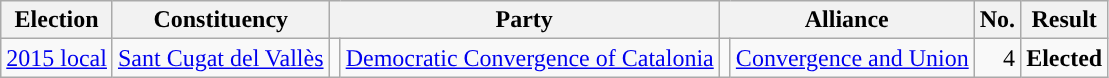<table class="wikitable" style="text-align:left;">
<tr>
<th scope=col>Election</th>
<th scope=col>Constituency</th>
<th scope=col colspan="2">Party</th>
<th scope=col colspan="2">Alliance</th>
<th scope=col>No.</th>
<th scope=col>Result</th>
</tr>
<tr>
<td><a href='#'>2015 local</a></td>
<td><a href='#'>Sant Cugat del Vallès</a></td>
<td style="background:"></td>
<td><a href='#'>Democratic Convergence of Catalonia</a></td>
<td style="background:"></td>
<td><a href='#'>Convergence and Union</a></td>
<td align=right>4</td>
<td><strong>Elected</strong></td>
</tr>
</table>
